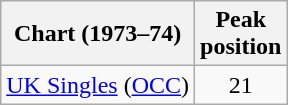<table class="wikitable sortable">
<tr>
<th>Chart (1973–74)</th>
<th>Peak<br>position</th>
</tr>
<tr>
<td><a href='#'>UK Singles</a> (<a href='#'>OCC</a>)</td>
<td style="text-align:center;">21</td>
</tr>
</table>
